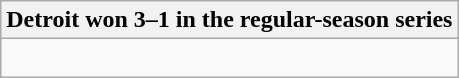<table class="wikitable collapsible collapsed">
<tr>
<th>Detroit won 3–1 in the regular-season series</th>
</tr>
<tr>
<td><br>


</td>
</tr>
</table>
